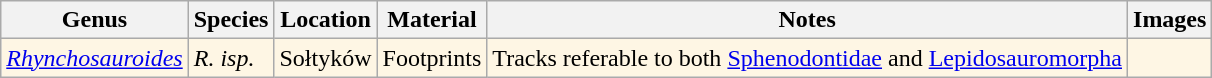<table class="wikitable">
<tr>
<th>Genus</th>
<th>Species</th>
<th>Location</th>
<th>Material</th>
<th>Notes</th>
<th>Images</th>
</tr>
<tr>
<td style="background:#FEF6E4;"><em><a href='#'>Rhynchosauroides</a></em></td>
<td style="background:#FEF6E4;"><em>R. isp.</em></td>
<td style="background:#FEF6E4;">Sołtyków</td>
<td style="background:#FEF6E4;">Footprints</td>
<td style="background:#FEF6E4;">Tracks referable to both <a href='#'>Sphenodontidae</a> and <a href='#'>Lepidosauromorpha</a></td>
<td style="background:#FEF6E4;"></td>
</tr>
</table>
